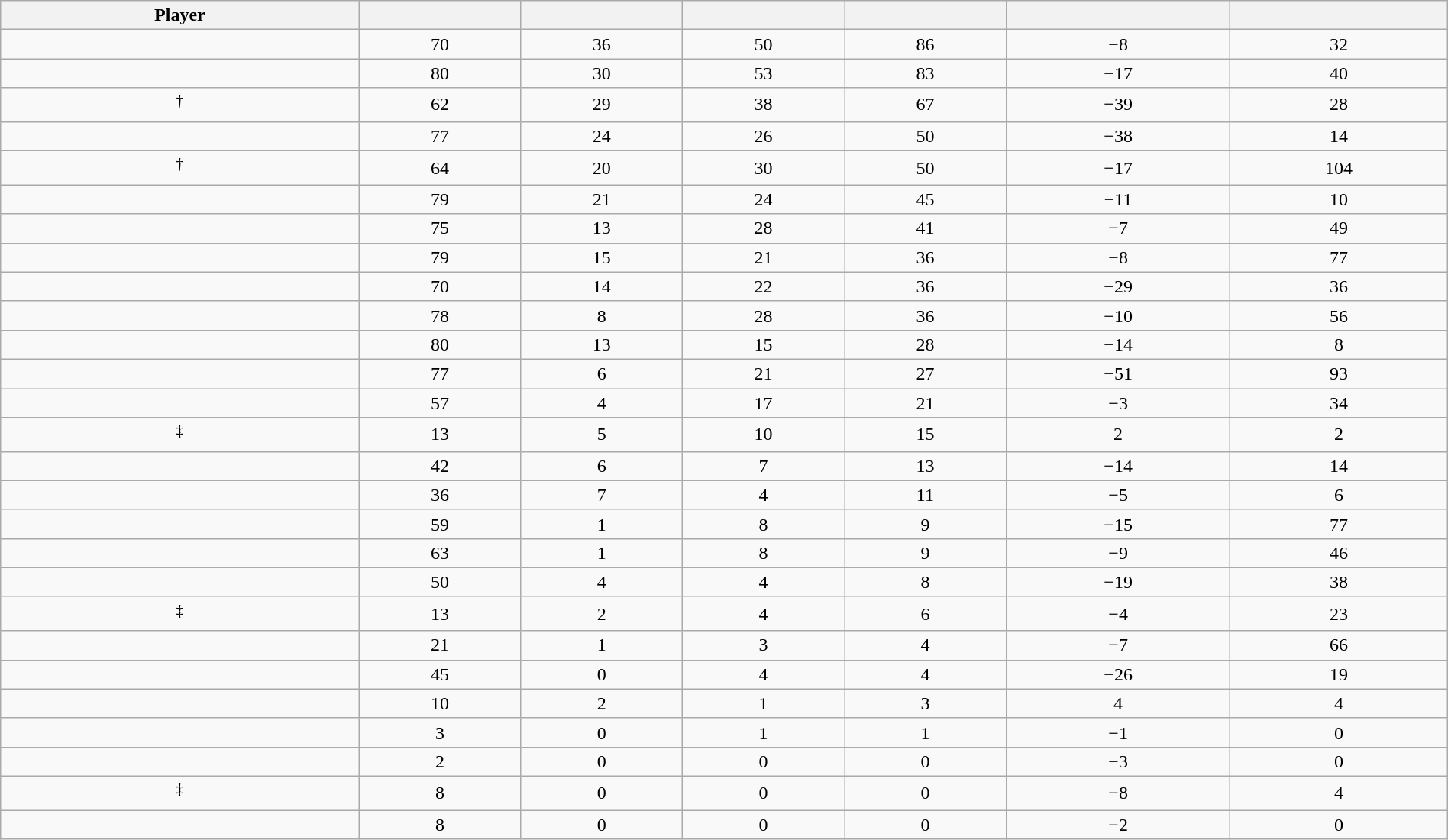<table class="wikitable sortable" style="width:100%;">
<tr align=center>
<th>Player</th>
<th></th>
<th></th>
<th></th>
<th></th>
<th data-sort-type="number"></th>
<th></th>
</tr>
<tr align=center>
<td></td>
<td>70</td>
<td>36</td>
<td>50</td>
<td>86</td>
<td>−8</td>
<td>32</td>
</tr>
<tr align=center>
<td></td>
<td>80</td>
<td>30</td>
<td>53</td>
<td>83</td>
<td>−17</td>
<td>40</td>
</tr>
<tr align=center>
<td><sup>†</sup></td>
<td>62</td>
<td>29</td>
<td>38</td>
<td>67</td>
<td>−39</td>
<td>28</td>
</tr>
<tr align=center>
<td></td>
<td>77</td>
<td>24</td>
<td>26</td>
<td>50</td>
<td>−38</td>
<td>14</td>
</tr>
<tr align=center>
<td><sup>†</sup></td>
<td>64</td>
<td>20</td>
<td>30</td>
<td>50</td>
<td>−17</td>
<td>104</td>
</tr>
<tr align=center>
<td></td>
<td>79</td>
<td>21</td>
<td>24</td>
<td>45</td>
<td>−11</td>
<td>10</td>
</tr>
<tr align=center>
<td></td>
<td>75</td>
<td>13</td>
<td>28</td>
<td>41</td>
<td>−7</td>
<td>49</td>
</tr>
<tr align=center>
<td></td>
<td>79</td>
<td>15</td>
<td>21</td>
<td>36</td>
<td>−8</td>
<td>77</td>
</tr>
<tr align=center>
<td></td>
<td>70</td>
<td>14</td>
<td>22</td>
<td>36</td>
<td>−29</td>
<td>36</td>
</tr>
<tr align=center>
<td></td>
<td>78</td>
<td>8</td>
<td>28</td>
<td>36</td>
<td>−10</td>
<td>56</td>
</tr>
<tr align=center>
<td></td>
<td>80</td>
<td>13</td>
<td>15</td>
<td>28</td>
<td>−14</td>
<td>8</td>
</tr>
<tr align=center>
<td></td>
<td>77</td>
<td>6</td>
<td>21</td>
<td>27</td>
<td>−51</td>
<td>93</td>
</tr>
<tr align=center>
<td></td>
<td>57</td>
<td>4</td>
<td>17</td>
<td>21</td>
<td>−3</td>
<td>34</td>
</tr>
<tr align=center>
<td><sup>‡</sup></td>
<td>13</td>
<td>5</td>
<td>10</td>
<td>15</td>
<td>2</td>
<td>2</td>
</tr>
<tr align=center>
<td></td>
<td>42</td>
<td>6</td>
<td>7</td>
<td>13</td>
<td>−14</td>
<td>14</td>
</tr>
<tr align=center>
<td></td>
<td>36</td>
<td>7</td>
<td>4</td>
<td>11</td>
<td>−5</td>
<td>6</td>
</tr>
<tr align=center>
<td></td>
<td>59</td>
<td>1</td>
<td>8</td>
<td>9</td>
<td>−15</td>
<td>77</td>
</tr>
<tr align=center>
<td></td>
<td>63</td>
<td>1</td>
<td>8</td>
<td>9</td>
<td>−9</td>
<td>46</td>
</tr>
<tr align=center>
<td></td>
<td>50</td>
<td>4</td>
<td>4</td>
<td>8</td>
<td>−19</td>
<td>38</td>
</tr>
<tr align=center>
<td><sup>‡</sup></td>
<td>13</td>
<td>2</td>
<td>4</td>
<td>6</td>
<td>−4</td>
<td>23</td>
</tr>
<tr align=center>
<td></td>
<td>21</td>
<td>1</td>
<td>3</td>
<td>4</td>
<td>−7</td>
<td>66</td>
</tr>
<tr align=center>
<td></td>
<td>45</td>
<td>0</td>
<td>4</td>
<td>4</td>
<td>−26</td>
<td>19</td>
</tr>
<tr align=center>
<td></td>
<td>10</td>
<td>2</td>
<td>1</td>
<td>3</td>
<td>4</td>
<td>4</td>
</tr>
<tr align=center>
<td></td>
<td>3</td>
<td>0</td>
<td>1</td>
<td>1</td>
<td>−1</td>
<td>0</td>
</tr>
<tr align=center>
<td></td>
<td>2</td>
<td>0</td>
<td>0</td>
<td>0</td>
<td>−3</td>
<td>0</td>
</tr>
<tr align=center>
<td><sup>‡</sup></td>
<td>8</td>
<td>0</td>
<td>0</td>
<td>0</td>
<td>−8</td>
<td>4</td>
</tr>
<tr align=center>
<td></td>
<td>8</td>
<td>0</td>
<td>0</td>
<td>0</td>
<td>−2</td>
<td>0</td>
</tr>
</table>
